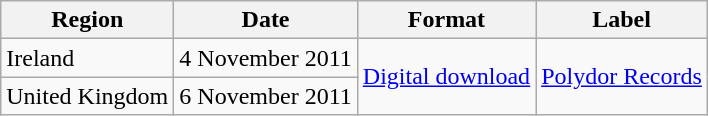<table class=wikitable>
<tr>
<th>Region</th>
<th>Date</th>
<th>Format</th>
<th>Label</th>
</tr>
<tr>
<td>Ireland</td>
<td>4 November 2011</td>
<td rowspan="2"><a href='#'>Digital download</a></td>
<td rowspan="2"><a href='#'>Polydor Records</a></td>
</tr>
<tr>
<td>United Kingdom</td>
<td>6 November 2011</td>
</tr>
</table>
